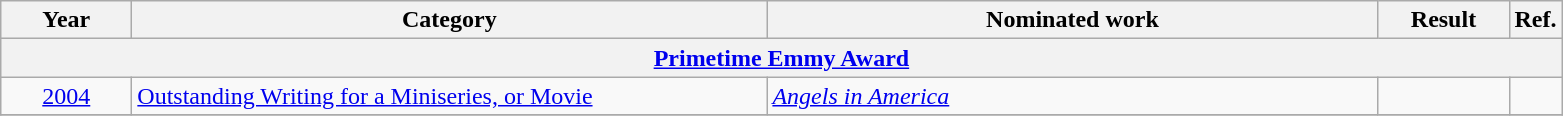<table class=wikitable>
<tr>
<th scope="col" style="width:5em;">Year</th>
<th scope="col" style="width:26em;">Category</th>
<th scope="col" style="width:25em;">Nominated work</th>
<th scope="col" style="width:5em;">Result</th>
<th>Ref.</th>
</tr>
<tr>
<th colspan=5><a href='#'>Primetime Emmy Award</a></th>
</tr>
<tr>
<td style="text-align:center;"><a href='#'>2004</a></td>
<td><a href='#'>Outstanding Writing for a Miniseries, or Movie</a></td>
<td><em><a href='#'>Angels in America</a></em></td>
<td></td>
<td></td>
</tr>
<tr>
</tr>
</table>
